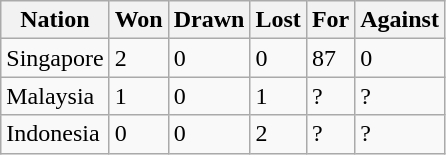<table class="wikitable">
<tr>
<th>Nation</th>
<th>Won</th>
<th>Drawn</th>
<th>Lost</th>
<th>For</th>
<th>Against</th>
</tr>
<tr>
<td>Singapore</td>
<td>2</td>
<td>0</td>
<td>0</td>
<td>87</td>
<td>0</td>
</tr>
<tr>
<td>Malaysia</td>
<td>1</td>
<td>0</td>
<td>1</td>
<td>?</td>
<td>?</td>
</tr>
<tr>
<td>Indonesia</td>
<td>0</td>
<td>0</td>
<td>2</td>
<td>?</td>
<td>?</td>
</tr>
</table>
